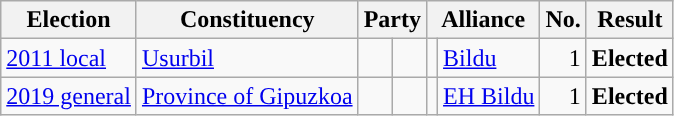<table class="wikitable" style="text-align:left;">
<tr>
<th scope=col>Election</th>
<th scope=col>Constituency</th>
<th scope=col colspan="2">Party</th>
<th scope=col colspan="2">Alliance</th>
<th scope=col>No.</th>
<th scope=col>Result</th>
</tr>
<tr>
<td><a href='#'>2011 local</a></td>
<td><a href='#'>Usurbil</a></td>
<td></td>
<td></td>
<td style="background:"></td>
<td><a href='#'>Bildu</a></td>
<td align=right>1</td>
<td><strong>Elected</strong></td>
</tr>
<tr>
<td><a href='#'>2019 general</a></td>
<td><a href='#'>Province of Gipuzkoa</a></td>
<td></td>
<td></td>
<td style="background:"></td>
<td><a href='#'>EH Bildu</a></td>
<td align=right>1</td>
<td><strong>Elected</strong></td>
</tr>
</table>
